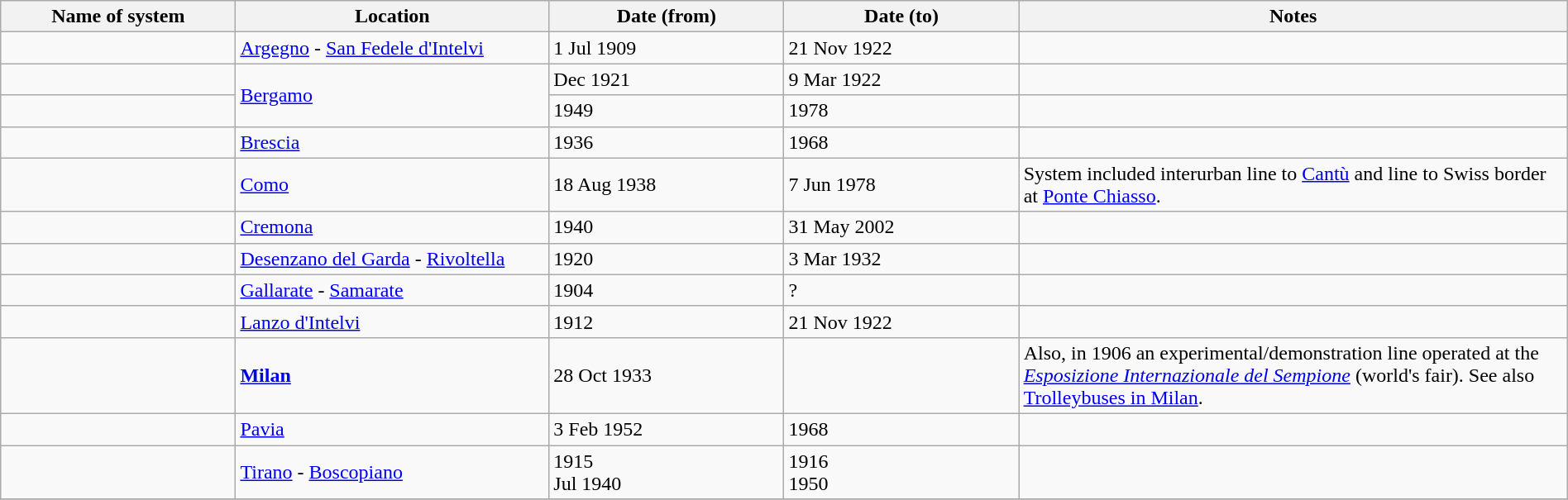<table class="wikitable" width=100%>
<tr>
<th width=15%>Name of system</th>
<th width=20%>Location</th>
<th width=15%>Date (from)</th>
<th width=15%>Date (to)</th>
<th width=35%>Notes</th>
</tr>
<tr>
<td> </td>
<td><a href='#'>Argegno</a> - <a href='#'>San Fedele d'Intelvi</a></td>
<td>1 Jul 1909</td>
<td>21 Nov 1922</td>
<td> </td>
</tr>
<tr>
<td> </td>
<td rowspan=2><a href='#'>Bergamo</a></td>
<td>Dec 1921</td>
<td>9 Mar 1922</td>
<td> </td>
</tr>
<tr>
<td> </td>
<td>1949</td>
<td>1978</td>
<td> </td>
</tr>
<tr>
<td> </td>
<td><a href='#'>Brescia</a></td>
<td>1936</td>
<td>1968</td>
<td> </td>
</tr>
<tr>
<td> </td>
<td><a href='#'>Como</a></td>
<td>18 Aug 1938</td>
<td>7 Jun 1978</td>
<td>System included interurban line to <a href='#'>Cantù</a> and line to Swiss border at <a href='#'>Ponte Chiasso</a>.</td>
</tr>
<tr>
<td> </td>
<td><a href='#'>Cremona</a></td>
<td>1940</td>
<td>31 May 2002</td>
<td> </td>
</tr>
<tr>
<td> </td>
<td><a href='#'>Desenzano del Garda</a> - <a href='#'>Rivoltella</a></td>
<td>1920</td>
<td>3 Mar 1932</td>
<td> </td>
</tr>
<tr>
<td> </td>
<td><a href='#'>Gallarate</a> - <a href='#'>Samarate</a></td>
<td>1904</td>
<td>?</td>
<td> </td>
</tr>
<tr>
<td> </td>
<td><a href='#'>Lanzo d'Intelvi</a></td>
<td>1912</td>
<td>21 Nov 1922</td>
<td> </td>
</tr>
<tr>
<td> </td>
<td><strong><a href='#'>Milan</a></strong></td>
<td>28 Oct 1933</td>
<td></td>
<td>Also, in 1906 an experimental/demonstration line operated at the <a href='#'><em>Esposizione Internazionale del Sempione</em></a> (world's fair). See also <a href='#'>Trolleybuses in Milan</a>.</td>
</tr>
<tr>
<td> </td>
<td><a href='#'>Pavia</a></td>
<td>3 Feb 1952</td>
<td>1968</td>
<td> </td>
</tr>
<tr>
<td> </td>
<td><a href='#'>Tirano</a> - <a href='#'>Boscopiano</a></td>
<td>1915<br>Jul 1940</td>
<td>1916<br>1950</td>
<td> </td>
</tr>
<tr>
</tr>
</table>
